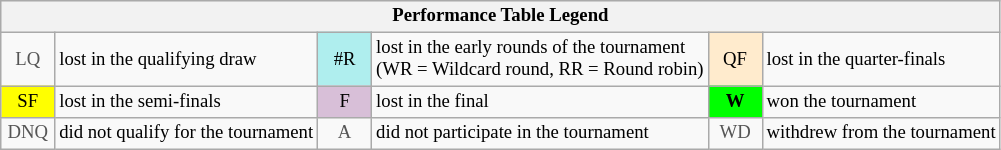<table class="wikitable" style="font-size:78%;">
<tr bgcolor="#efefef">
<th colspan="6">Performance Table Legend</th>
</tr>
<tr>
<td align="center" style="color:#555555;" width="30">LQ</td>
<td>lost in the qualifying draw</td>
<td align="center" style="background:#afeeee;">#R</td>
<td>lost in the early rounds of the tournament<br>(WR = Wildcard round, RR = Round robin)</td>
<td align="center" style="background:#ffebcd;">QF</td>
<td>lost in the quarter-finals</td>
</tr>
<tr>
<td align="center" style="background:yellow;">SF</td>
<td>lost in the semi-finals</td>
<td align="center" style="background:#D8BFD8;">F</td>
<td>lost in the final</td>
<td align="center" style="background:#00ff00;"><strong>W</strong></td>
<td>won the tournament</td>
</tr>
<tr>
<td align="center" style="color:#555555;" width="30">DNQ</td>
<td>did not qualify for the tournament</td>
<td align="center" style="color:#555555;" width="30">A</td>
<td>did not participate in the tournament</td>
<td align="center" style="color:#555555;" width="30">WD</td>
<td>withdrew from the tournament</td>
</tr>
</table>
